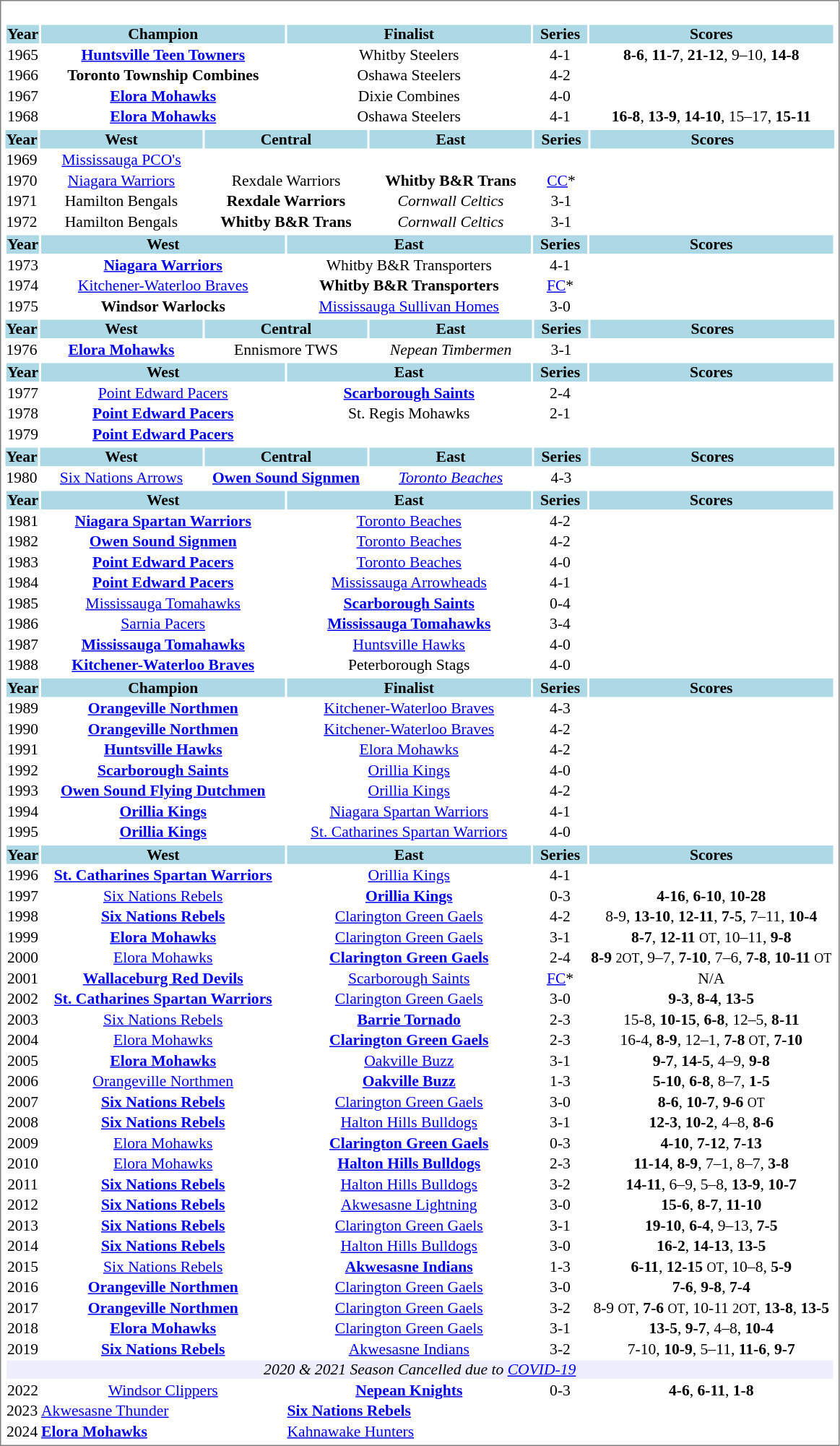<table cellpadding="0" style="font-size: 100%; border: 1px solid gray;">
<tr align="center" style="vertical-align: top">
<td><br><table cellpadding="0" style="font-size: 90%;">
<tr align="center">
<th style="background: #ADD8E6;" width="30"><strong>Year</strong></th>
<th style="background: #ADD8E6;" width="225"><strong>Champion</strong></th>
<th style="background: #ADD8E6;" width="225"><strong>Finalist</strong></th>
<th style="background: #ADD8E6;" width="50"><strong>Series</strong></th>
<th style="background: #ADD8E6;" width="225"><strong>Scores</strong></th>
</tr>
<tr align="center">
<td>1965</td>
<td><strong><a href='#'>Huntsville Teen Towners</a></strong></td>
<td>Whitby Steelers</td>
<td>4-1</td>
<td><strong>8-6</strong>, <strong>11-7</strong>, <strong>21-12</strong>, 9–10, <strong>14-8</strong></td>
</tr>
<tr align="center">
<td>1966</td>
<td><strong>Toronto Township Combines</strong></td>
<td>Oshawa Steelers</td>
<td>4-2</td>
<td></td>
</tr>
<tr align="center">
<td>1967</td>
<td><strong><a href='#'>Elora Mohawks</a></strong></td>
<td>Dixie Combines</td>
<td>4-0</td>
<td></td>
</tr>
<tr align="center">
<td>1968</td>
<td><strong><a href='#'>Elora Mohawks</a></strong></td>
<td>Oshawa Steelers</td>
<td>4-1</td>
<td><strong>16-8</strong>, <strong>13-9</strong>, <strong>14-10</strong>, 15–17, <strong>15-11</strong></td>
</tr>
</table>
<table cellpadding="0" style="font-size: 90%;">
<tr align="center">
<th style="background: #ADD8E6;" width="30"><strong>Year</strong></th>
<th style="background: #ADD8E6;" width="150"><strong>West</strong></th>
<th style="background: #ADD8E6;" width="150"><strong>Central</strong></th>
<th style="background: #ADD8E6;" width="150"><strong>East</strong></th>
<th style="background: #ADD8E6;" width="50"><strong>Series</strong></th>
<th style="background: #ADD8E6;" width="225"><strong>Scores</strong></th>
</tr>
<tr align="center">
<td>1969</td>
<td><a href='#'>Mississauga PCO's</a></td>
<td></td>
<td></td>
<td></td>
<td></td>
</tr>
<tr align="center">
<td>1970</td>
<td><a href='#'>Niagara Warriors</a></td>
<td>Rexdale Warriors</td>
<td><strong>Whitby B&R Trans</strong></td>
<td><a href='#'>CC</a>*</td>
<td></td>
</tr>
<tr align="center">
<td>1971</td>
<td>Hamilton Bengals</td>
<td><strong>Rexdale Warriors</strong></td>
<td><em>Cornwall Celtics</em></td>
<td>3-1</td>
<td></td>
</tr>
<tr align="center">
<td>1972</td>
<td>Hamilton Bengals</td>
<td><strong>Whitby B&R Trans</strong></td>
<td><em>Cornwall Celtics</em></td>
<td>3-1</td>
<td></td>
</tr>
</table>
<table cellpadding="0" style="font-size: 90%;">
<tr align="center">
<th style="background: #ADD8E6;" width="30"><strong>Year</strong></th>
<th style="background: #ADD8E6;" width="225"><strong>West</strong></th>
<th style="background: #ADD8E6;" width="225"><strong>East</strong></th>
<th style="background: #ADD8E6;" width="50"><strong>Series</strong></th>
<th style="background: #ADD8E6;" width="225"><strong>Scores</strong></th>
</tr>
<tr align="center">
<td>1973</td>
<td><strong><a href='#'>Niagara Warriors</a></strong></td>
<td>Whitby B&R Transporters</td>
<td>4-1</td>
<td></td>
</tr>
<tr align="center">
<td>1974</td>
<td><a href='#'>Kitchener-Waterloo Braves</a></td>
<td><strong>Whitby B&R Transporters</strong></td>
<td><a href='#'>FC</a>*</td>
<td></td>
</tr>
<tr align="center">
<td>1975</td>
<td><strong>Windsor Warlocks</strong></td>
<td><a href='#'>Mississauga Sullivan Homes</a></td>
<td>3-0</td>
<td></td>
</tr>
</table>
<table cellpadding="0" style="font-size: 90%;">
<tr align="center">
<th style="background: #ADD8E6;" width="30"><strong>Year</strong></th>
<th style="background: #ADD8E6;" width="150"><strong>West</strong></th>
<th style="background: #ADD8E6;" width="150"><strong>Central</strong></th>
<th style="background: #ADD8E6;" width="150"><strong>East</strong></th>
<th style="background: #ADD8E6;" width="50"><strong>Series</strong></th>
<th style="background: #ADD8E6;" width="225"><strong>Scores</strong></th>
</tr>
<tr align="center">
<td>1976</td>
<td><strong><a href='#'>Elora Mohawks</a></strong></td>
<td>Ennismore TWS</td>
<td><em>Nepean Timbermen</em></td>
<td>3-1</td>
<td></td>
</tr>
</table>
<table cellpadding="0" style="font-size: 90%;">
<tr align="center">
<th style="background: #ADD8E6;" width="30"><strong>Year</strong></th>
<th style="background: #ADD8E6;" width="225"><strong>West</strong></th>
<th style="background: #ADD8E6;" width="225"><strong>East</strong></th>
<th style="background: #ADD8E6;" width="50"><strong>Series</strong></th>
<th style="background: #ADD8E6;" width="225"><strong>Scores</strong></th>
</tr>
<tr align="center">
<td>1977</td>
<td><a href='#'>Point Edward Pacers</a></td>
<td><strong><a href='#'>Scarborough Saints</a></strong></td>
<td>2-4</td>
<td></td>
</tr>
<tr align="center">
<td>1978</td>
<td><strong><a href='#'>Point Edward Pacers</a></strong></td>
<td>St. Regis Mohawks</td>
<td>2-1</td>
<td></td>
</tr>
<tr align="center">
<td>1979</td>
<td><strong><a href='#'>Point Edward Pacers</a></strong></td>
<td></td>
<td></td>
<td></td>
</tr>
</table>
<table cellpadding="0" style="font-size: 90%;">
<tr align="center">
<th style="background: #ADD8E6;" width="30"><strong>Year</strong></th>
<th style="background: #ADD8E6;" width="150"><strong>West</strong></th>
<th style="background: #ADD8E6;" width="150"><strong>Central</strong></th>
<th style="background: #ADD8E6;" width="150"><strong>East</strong></th>
<th style="background: #ADD8E6;" width="50"><strong>Series</strong></th>
<th style="background: #ADD8E6;" width="225"><strong>Scores</strong></th>
</tr>
<tr align="center">
<td>1980</td>
<td><a href='#'>Six Nations Arrows</a></td>
<td><strong><a href='#'>Owen Sound Signmen</a></strong></td>
<td><em><a href='#'>Toronto Beaches</a></em></td>
<td>4-3</td>
<td></td>
</tr>
</table>
<table cellpadding="0" style="font-size: 90%;">
<tr align="center">
<th style="background: #ADD8E6;" width="30"><strong>Year</strong></th>
<th style="background: #ADD8E6;" width="225"><strong>West</strong></th>
<th style="background: #ADD8E6;" width="225"><strong>East</strong></th>
<th style="background: #ADD8E6;" width="50"><strong>Series</strong></th>
<th style="background: #ADD8E6;" width="225"><strong>Scores</strong></th>
</tr>
<tr align="center">
<td>1981</td>
<td><strong><a href='#'>Niagara Spartan Warriors</a></strong></td>
<td><a href='#'>Toronto Beaches</a></td>
<td>4-2</td>
<td></td>
</tr>
<tr align="center">
<td>1982</td>
<td><strong><a href='#'>Owen Sound Signmen</a></strong></td>
<td><a href='#'>Toronto Beaches</a></td>
<td>4-2</td>
<td></td>
</tr>
<tr align="center">
<td>1983</td>
<td><strong><a href='#'>Point Edward Pacers</a></strong></td>
<td><a href='#'>Toronto Beaches</a></td>
<td>4-0</td>
<td></td>
</tr>
<tr align="center">
<td>1984</td>
<td><strong><a href='#'>Point Edward Pacers</a></strong></td>
<td><a href='#'>Mississauga Arrowheads</a></td>
<td>4-1</td>
<td></td>
</tr>
<tr align="center">
<td>1985</td>
<td><a href='#'>Mississauga Tomahawks</a></td>
<td><strong><a href='#'>Scarborough Saints</a></strong></td>
<td>0-4</td>
<td></td>
</tr>
<tr align="center">
<td>1986</td>
<td><a href='#'>Sarnia Pacers</a></td>
<td><strong><a href='#'>Mississauga Tomahawks</a></strong></td>
<td>3-4</td>
<td></td>
</tr>
<tr align="center">
<td>1987</td>
<td><strong><a href='#'>Mississauga Tomahawks</a></strong></td>
<td><a href='#'>Huntsville Hawks</a></td>
<td>4-0</td>
<td></td>
</tr>
<tr align="center">
<td>1988</td>
<td><strong><a href='#'>Kitchener-Waterloo Braves</a></strong></td>
<td>Peterborough Stags</td>
<td>4-0</td>
<td></td>
</tr>
</table>
<table cellpadding="0" style="font-size: 90%;">
<tr align="center">
<th style="background: #ADD8E6;" width="30"><strong>Year</strong></th>
<th style="background: #ADD8E6;" width="225"><strong>Champion</strong></th>
<th style="background: #ADD8E6;" width="225"><strong>Finalist</strong></th>
<th style="background: #ADD8E6;" width="50"><strong>Series</strong></th>
<th style="background: #ADD8E6;" width="225"><strong>Scores</strong></th>
</tr>
<tr align="center">
<td>1989</td>
<td><strong><a href='#'>Orangeville Northmen</a></strong></td>
<td><a href='#'>Kitchener-Waterloo Braves</a></td>
<td>4-3</td>
<td></td>
</tr>
<tr align="center">
<td>1990</td>
<td><strong><a href='#'>Orangeville Northmen</a></strong></td>
<td><a href='#'>Kitchener-Waterloo Braves</a></td>
<td>4-2</td>
<td></td>
</tr>
<tr align="center">
<td>1991</td>
<td><strong><a href='#'>Huntsville Hawks</a></strong></td>
<td><a href='#'>Elora Mohawks</a></td>
<td>4-2</td>
<td></td>
</tr>
<tr align="center">
<td>1992</td>
<td><strong><a href='#'>Scarborough Saints</a></strong></td>
<td><a href='#'>Orillia Kings</a></td>
<td>4-0</td>
<td></td>
</tr>
<tr align="center">
<td>1993</td>
<td><strong><a href='#'>Owen Sound Flying Dutchmen</a></strong></td>
<td><a href='#'>Orillia Kings</a></td>
<td>4-2</td>
<td></td>
</tr>
<tr align="center">
<td>1994</td>
<td><strong><a href='#'>Orillia Kings</a></strong></td>
<td><a href='#'>Niagara Spartan Warriors</a></td>
<td>4-1</td>
<td></td>
</tr>
<tr align="center">
<td>1995</td>
<td><strong><a href='#'>Orillia Kings</a></strong></td>
<td><a href='#'>St. Catharines Spartan Warriors</a></td>
<td>4-0</td>
<td></td>
</tr>
</table>
<table cellpadding="0" style="font-size: 90%;">
<tr align="center">
<th style="background: #ADD8E6;" width="30"><strong>Year</strong></th>
<th style="background: #ADD8E6;" width="225"><strong>West</strong></th>
<th style="background: #ADD8E6;" width="225"><strong>East</strong></th>
<th style="background: #ADD8E6;" width="50"><strong>Series</strong></th>
<th style="background: #ADD8E6;" width="225"><strong>Scores</strong></th>
</tr>
<tr align="center">
<td>1996</td>
<td><strong><a href='#'>St. Catharines Spartan Warriors</a></strong></td>
<td><a href='#'>Orillia Kings</a></td>
<td>4-1</td>
<td></td>
</tr>
<tr align="center">
<td>1997</td>
<td><a href='#'>Six Nations Rebels</a></td>
<td><strong><a href='#'>Orillia Kings</a></strong></td>
<td>0-3</td>
<td><strong>4-16</strong>, <strong>6-10</strong>, <strong>10-28</strong></td>
</tr>
<tr align="center">
<td>1998</td>
<td><strong><a href='#'>Six Nations Rebels</a></strong></td>
<td><a href='#'>Clarington Green Gaels</a></td>
<td>4-2</td>
<td>8-9, <strong>13-10</strong>, <strong>12-11</strong>, <strong>7-5</strong>, 7–11, <strong>10-4</strong></td>
</tr>
<tr align="center">
<td>1999</td>
<td><strong><a href='#'>Elora Mohawks</a></strong></td>
<td><a href='#'>Clarington Green Gaels</a></td>
<td>3-1</td>
<td><strong>8-7</strong>, <strong>12-11</strong> <small>OT</small>, 10–11, <strong>9-8</strong></td>
</tr>
<tr align="center">
<td>2000</td>
<td><a href='#'>Elora Mohawks</a></td>
<td><strong><a href='#'>Clarington Green Gaels</a></strong></td>
<td>2-4</td>
<td><strong>8-9</strong> <small>2OT</small>, 9–7, <strong>7-10</strong>, 7–6, <strong>7-8</strong>, <strong>10-11</strong> <small>OT</small></td>
</tr>
<tr align="center">
<td>2001</td>
<td><strong><a href='#'>Wallaceburg Red Devils</a></strong></td>
<td><a href='#'>Scarborough Saints</a></td>
<td><a href='#'>FC</a>*</td>
<td>N/A</td>
</tr>
<tr align="center">
<td>2002</td>
<td><strong><a href='#'>St. Catharines Spartan Warriors</a></strong></td>
<td><a href='#'>Clarington Green Gaels</a></td>
<td>3-0</td>
<td><strong>9-3</strong>, <strong>8-4</strong>, <strong>13-5</strong></td>
</tr>
<tr align="center">
<td>2003</td>
<td><a href='#'>Six Nations Rebels</a></td>
<td><strong><a href='#'>Barrie Tornado</a></strong></td>
<td>2-3</td>
<td>15-8, <strong>10-15</strong>, <strong>6-8</strong>, 12–5, <strong>8-11</strong></td>
</tr>
<tr align="center">
<td>2004</td>
<td><a href='#'>Elora Mohawks</a></td>
<td><strong><a href='#'>Clarington Green Gaels</a></strong></td>
<td>2-3</td>
<td>16-4, <strong>8-9</strong>, 12–1, <strong>7-8</strong> <small>OT</small>, <strong>7-10</strong></td>
</tr>
<tr align="center">
<td>2005</td>
<td><strong><a href='#'>Elora Mohawks</a></strong></td>
<td><a href='#'>Oakville Buzz</a></td>
<td>3-1</td>
<td><strong>9-7</strong>, <strong>14-5</strong>, 4–9, <strong>9-8</strong></td>
</tr>
<tr align="center">
<td>2006</td>
<td><a href='#'>Orangeville Northmen</a></td>
<td><strong><a href='#'>Oakville Buzz</a></strong></td>
<td>1-3</td>
<td><strong>5-10</strong>, <strong>6-8</strong>, 8–7, <strong>1-5</strong></td>
</tr>
<tr align="center">
<td>2007</td>
<td><strong><a href='#'>Six Nations Rebels</a></strong></td>
<td><a href='#'>Clarington Green Gaels</a></td>
<td>3-0</td>
<td><strong>8-6</strong>, <strong>10-7</strong>, <strong>9-6</strong> <small>OT</small></td>
</tr>
<tr align="center">
<td>2008</td>
<td><strong><a href='#'>Six Nations Rebels</a></strong></td>
<td><a href='#'>Halton Hills Bulldogs</a></td>
<td>3-1</td>
<td><strong>12-3</strong>, <strong>10-2</strong>, 4–8, <strong>8-6</strong></td>
</tr>
<tr align="center">
<td>2009</td>
<td><a href='#'>Elora Mohawks</a></td>
<td><strong><a href='#'>Clarington Green Gaels</a></strong></td>
<td>0-3</td>
<td><strong>4-10</strong>, <strong>7-12</strong>, <strong>7-13</strong></td>
</tr>
<tr align="center">
<td>2010</td>
<td><a href='#'>Elora Mohawks</a></td>
<td><strong><a href='#'>Halton Hills Bulldogs</a></strong></td>
<td>2-3</td>
<td><strong>11-14</strong>, <strong>8-9</strong>, 7–1, 8–7, <strong>3-8</strong></td>
</tr>
<tr align="center">
<td>2011</td>
<td><strong><a href='#'>Six Nations Rebels</a></strong></td>
<td><a href='#'>Halton Hills Bulldogs</a></td>
<td>3-2</td>
<td><strong>14-11</strong>, 6–9, 5–8, <strong>13-9</strong>, <strong>10-7</strong></td>
</tr>
<tr align="center">
<td>2012</td>
<td><strong><a href='#'>Six Nations Rebels</a></strong></td>
<td><a href='#'>Akwesasne Lightning</a></td>
<td>3-0</td>
<td><strong>15-6</strong>, <strong>8-7</strong>, <strong>11-10</strong></td>
</tr>
<tr align="center">
<td>2013</td>
<td><strong><a href='#'>Six Nations Rebels</a></strong></td>
<td><a href='#'>Clarington Green Gaels</a></td>
<td>3-1</td>
<td><strong>19-10</strong>, <strong>6-4</strong>, 9–13, <strong>7-5</strong></td>
</tr>
<tr align="center">
<td>2014</td>
<td><strong><a href='#'>Six Nations Rebels</a></strong></td>
<td><a href='#'>Halton Hills Bulldogs</a></td>
<td>3-0</td>
<td><strong>16-2</strong>, <strong>14-13</strong>, <strong>13-5</strong></td>
</tr>
<tr align="center">
<td>2015</td>
<td><a href='#'>Six Nations Rebels</a></td>
<td><strong><a href='#'>Akwesasne Indians</a></strong></td>
<td>1-3</td>
<td><strong>6-11</strong>, <strong>12-15</strong> <small>OT</small>, 10–8, <strong>5-9</strong></td>
</tr>
<tr align="center">
<td>2016</td>
<td><strong><a href='#'>Orangeville Northmen</a></strong></td>
<td><a href='#'>Clarington Green Gaels</a></td>
<td>3-0</td>
<td><strong>7-6</strong>, <strong>9-8</strong>, <strong>7-4</strong></td>
</tr>
<tr align="center">
<td>2017</td>
<td><strong><a href='#'>Orangeville Northmen</a></strong></td>
<td><a href='#'>Clarington Green Gaels</a></td>
<td>3-2</td>
<td>8-9 <small>OT</small>, <strong>7-6</strong> <small>OT</small>, 10-11 <small>2OT</small>, <strong>13-8</strong>, <strong>13-5</strong></td>
</tr>
<tr align="center">
<td>2018</td>
<td><strong><a href='#'>Elora Mohawks</a></strong></td>
<td><a href='#'>Clarington Green Gaels</a></td>
<td>3-1</td>
<td><strong>13-5</strong>, <strong>9-7</strong>, 4–8, <strong>10-4</strong></td>
</tr>
<tr align="center">
<td>2019</td>
<td><strong><a href='#'>Six Nations Rebels</a></strong></td>
<td><a href='#'>Akwesasne Indians</a></td>
<td>3-2</td>
<td>7-10, <strong>10-9</strong>, 5–11, <strong>11-6</strong>, <strong>9-7</strong></td>
</tr>
<tr align="center" bgcolor="#eeeeff">
<td colspan="11"><em>2020 & 2021 Season Cancelled due to <a href='#'>COVID-19</a></em></td>
</tr>
<tr align="center">
<td>2022</td>
<td><a href='#'>Windsor Clippers</a></td>
<td><strong><a href='#'>Nepean Knights</a></strong></td>
<td>0-3</td>
<td><strong>4-6</strong>, <strong>6-11</strong>, <strong>1-8</strong></td>
</tr>
<tr>
<td>2023</td>
<td><a href='#'>Akwesasne Thunder</a></td>
<td><strong><a href='#'>Six Nations Rebels</a></strong></td>
<td></td>
<td></td>
</tr>
<tr>
<td>2024</td>
<td><strong><a href='#'>Elora Mohawks</a></strong></td>
<td><a href='#'>Kahnawake Hunters</a></td>
<td></td>
<td></td>
</tr>
</table>
</td>
</tr>
</table>
